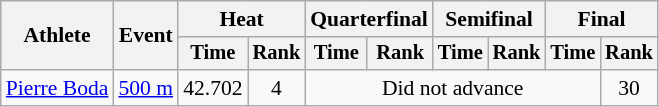<table class="wikitable" style="font-size:90%">
<tr>
<th rowspan=2>Athlete</th>
<th rowspan=2>Event</th>
<th colspan=2>Heat</th>
<th colspan=2>Quarterfinal</th>
<th colspan=2>Semifinal</th>
<th colspan=2>Final</th>
</tr>
<tr style="font-size:95%">
<th>Time</th>
<th>Rank</th>
<th>Time</th>
<th>Rank</th>
<th>Time</th>
<th>Rank</th>
<th>Time</th>
<th>Rank</th>
</tr>
<tr align=center>
<td align=left><a href='#'>Pierre Boda</a></td>
<td align=left><a href='#'>500 m</a></td>
<td>42.702</td>
<td>4</td>
<td colspan=5>Did not advance</td>
<td>30</td>
</tr>
</table>
